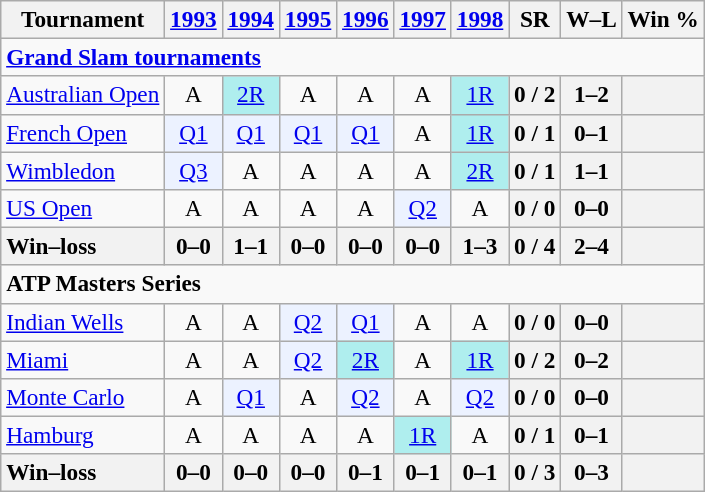<table class=wikitable style=text-align:center;font-size:97%>
<tr>
<th>Tournament</th>
<th><a href='#'>1993</a></th>
<th><a href='#'>1994</a></th>
<th><a href='#'>1995</a></th>
<th><a href='#'>1996</a></th>
<th><a href='#'>1997</a></th>
<th><a href='#'>1998</a></th>
<th>SR</th>
<th>W–L</th>
<th>Win %</th>
</tr>
<tr>
<td colspan=23 align=left><strong><a href='#'>Grand Slam tournaments</a></strong></td>
</tr>
<tr>
<td align=left><a href='#'>Australian Open</a></td>
<td>A</td>
<td bgcolor=afeeee><a href='#'>2R</a></td>
<td>A</td>
<td>A</td>
<td>A</td>
<td bgcolor=afeeee><a href='#'>1R</a></td>
<th>0 / 2</th>
<th>1–2</th>
<th></th>
</tr>
<tr>
<td align=left><a href='#'>French Open</a></td>
<td bgcolor=ecf2ff><a href='#'>Q1</a></td>
<td bgcolor=ecf2ff><a href='#'>Q1</a></td>
<td bgcolor=ecf2ff><a href='#'>Q1</a></td>
<td bgcolor=ecf2ff><a href='#'>Q1</a></td>
<td>A</td>
<td bgcolor=afeeee><a href='#'>1R</a></td>
<th>0 / 1</th>
<th>0–1</th>
<th></th>
</tr>
<tr>
<td align=left><a href='#'>Wimbledon</a></td>
<td bgcolor=ecf2ff><a href='#'>Q3</a></td>
<td>A</td>
<td>A</td>
<td>A</td>
<td>A</td>
<td bgcolor=afeeee><a href='#'>2R</a></td>
<th>0 / 1</th>
<th>1–1</th>
<th></th>
</tr>
<tr>
<td align=left><a href='#'>US Open</a></td>
<td>A</td>
<td>A</td>
<td>A</td>
<td>A</td>
<td bgcolor=ecf2ff><a href='#'>Q2</a></td>
<td>A</td>
<th>0 / 0</th>
<th>0–0</th>
<th></th>
</tr>
<tr>
<th style=text-align:left>Win–loss</th>
<th>0–0</th>
<th>1–1</th>
<th>0–0</th>
<th>0–0</th>
<th>0–0</th>
<th>1–3</th>
<th>0 / 4</th>
<th>2–4</th>
<th></th>
</tr>
<tr>
<td colspan=23 align=left><strong>ATP Masters Series</strong></td>
</tr>
<tr>
<td align=left><a href='#'>Indian Wells</a></td>
<td>A</td>
<td>A</td>
<td bgcolor=ecf2ff><a href='#'>Q2</a></td>
<td bgcolor=ecf2ff><a href='#'>Q1</a></td>
<td>A</td>
<td>A</td>
<th>0 / 0</th>
<th>0–0</th>
<th></th>
</tr>
<tr>
<td align=left><a href='#'>Miami</a></td>
<td>A</td>
<td>A</td>
<td bgcolor=ecf2ff><a href='#'>Q2</a></td>
<td bgcolor=afeeee><a href='#'>2R</a></td>
<td>A</td>
<td bgcolor=afeeee><a href='#'>1R</a></td>
<th>0 / 2</th>
<th>0–2</th>
<th></th>
</tr>
<tr>
<td align=left><a href='#'>Monte Carlo</a></td>
<td>A</td>
<td bgcolor=ecf2ff><a href='#'>Q1</a></td>
<td>A</td>
<td bgcolor=ecf2ff><a href='#'>Q2</a></td>
<td>A</td>
<td bgcolor=ecf2ff><a href='#'>Q2</a></td>
<th>0 / 0</th>
<th>0–0</th>
<th></th>
</tr>
<tr>
<td align=left><a href='#'>Hamburg</a></td>
<td>A</td>
<td>A</td>
<td>A</td>
<td>A</td>
<td bgcolor=afeeee><a href='#'>1R</a></td>
<td>A</td>
<th>0 / 1</th>
<th>0–1</th>
<th></th>
</tr>
<tr>
<th style=text-align:left>Win–loss</th>
<th>0–0</th>
<th>0–0</th>
<th>0–0</th>
<th>0–1</th>
<th>0–1</th>
<th>0–1</th>
<th>0 / 3</th>
<th>0–3</th>
<th></th>
</tr>
</table>
